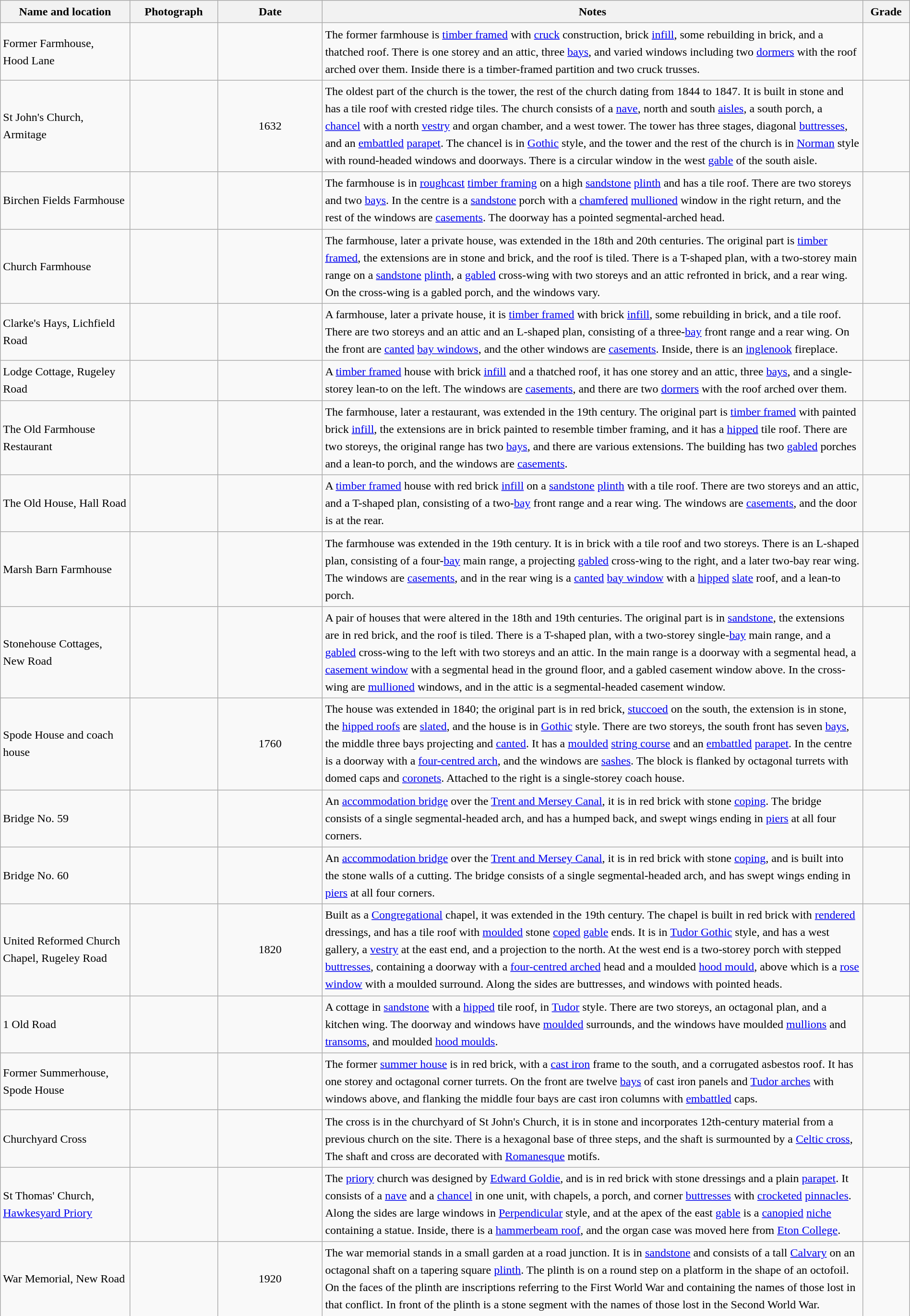<table class="wikitable sortable plainrowheaders" style="width:100%; border:0; text-align:left; line-height:150%;">
<tr>
<th scope="col"  style="width:150px">Name and location</th>
<th scope="col"  style="width:100px" class="unsortable">Photograph</th>
<th scope="col"  style="width:120px">Date</th>
<th scope="col"  style="width:650px" class="unsortable">Notes</th>
<th scope="col"  style="width:50px">Grade</th>
</tr>
<tr>
<td>Former Farmhouse,<br>Hood Lane<br><small></small></td>
<td></td>
<td align="center"></td>
<td>The former farmhouse is <a href='#'>timber framed</a> with <a href='#'>cruck</a> construction, brick <a href='#'>infill</a>, some rebuilding in brick, and a thatched roof.  There is one storey and an attic, three <a href='#'>bays</a>, and varied windows including two <a href='#'>dormers</a> with the roof arched over them.  Inside there is a timber-framed partition and two cruck trusses.</td>
<td align="center" ></td>
</tr>
<tr>
<td>St John's Church, Armitage<br><small></small></td>
<td></td>
<td align="center">1632</td>
<td>The oldest part of the church is the tower, the rest of the church dating from 1844 to 1847.  It is built in stone and has a tile roof with crested ridge tiles.  The church consists of a <a href='#'>nave</a>, north and south <a href='#'>aisles</a>, a south porch, a <a href='#'>chancel</a> with a north <a href='#'>vestry</a> and organ chamber, and a west tower.  The tower has three stages, diagonal <a href='#'>buttresses</a>, and an <a href='#'>embattled</a> <a href='#'>parapet</a>.  The chancel is in <a href='#'>Gothic</a> style, and the tower and the rest of the church is in <a href='#'>Norman</a> style with round-headed windows and doorways.  There is a circular window in the west <a href='#'>gable</a> of the south aisle.</td>
<td align="center" ></td>
</tr>
<tr>
<td>Birchen Fields Farmhouse<br><small></small></td>
<td></td>
<td align="center"></td>
<td>The farmhouse is in <a href='#'>roughcast</a> <a href='#'>timber framing</a> on a high <a href='#'>sandstone</a> <a href='#'>plinth</a> and has a tile roof.  There are two storeys and two <a href='#'>bays</a>.  In the centre is a <a href='#'>sandstone</a> porch with a <a href='#'>chamfered</a> <a href='#'>mullioned</a> window in the right return, and the rest of the windows are <a href='#'>casements</a>.  The doorway has a pointed segmental-arched head.</td>
<td align="center" ></td>
</tr>
<tr>
<td>Church Farmhouse<br><small></small></td>
<td></td>
<td align="center"></td>
<td>The farmhouse, later a private house, was extended in the 18th and 20th centuries.  The original part is <a href='#'>timber framed</a>, the extensions are in stone and brick, and the roof is tiled.  There is a T-shaped plan, with a two-storey main range on a <a href='#'>sandstone</a> <a href='#'>plinth</a>, a <a href='#'>gabled</a> cross-wing with two storeys and an attic refronted in brick, and a rear wing.  On the cross-wing is a gabled porch, and the windows vary.</td>
<td align="center" ></td>
</tr>
<tr>
<td>Clarke's Hays, Lichfield Road<br><small></small></td>
<td></td>
<td align="center"></td>
<td>A farmhouse, later a private house, it is <a href='#'>timber framed</a> with brick <a href='#'>infill</a>, some rebuilding in brick, and a tile roof.  There are two storeys and an attic and an L-shaped plan, consisting of a three-<a href='#'>bay</a> front range and a rear wing.  On the front are <a href='#'>canted</a> <a href='#'>bay windows</a>, and the other windows are <a href='#'>casements</a>.  Inside, there is an <a href='#'>inglenook</a> fireplace.</td>
<td align="center" ></td>
</tr>
<tr>
<td>Lodge Cottage, Rugeley Road<br><small></small></td>
<td></td>
<td align="center"></td>
<td>A <a href='#'>timber framed</a> house with brick <a href='#'>infill</a> and a thatched roof, it has one storey and an attic, three <a href='#'>bays</a>, and a single-storey lean-to on the left.  The windows are <a href='#'>casements</a>, and there are two <a href='#'>dormers</a> with the roof arched over them.</td>
<td align="center" ></td>
</tr>
<tr>
<td>The Old Farmhouse Restaurant<br><small></small></td>
<td></td>
<td align="center"></td>
<td>The farmhouse, later a restaurant, was extended in the 19th century.  The original part is <a href='#'>timber framed</a> with painted brick <a href='#'>infill</a>, the extensions are in brick painted to resemble timber framing, and it has a <a href='#'>hipped</a> tile roof.  There are two storeys, the original range has two <a href='#'>bays</a>, and there are various extensions.  The building has two <a href='#'>gabled</a> porches and a lean-to porch, and the windows are <a href='#'>casements</a>.</td>
<td align="center" ></td>
</tr>
<tr>
<td>The Old House, Hall Road<br><small></small></td>
<td></td>
<td align="center"></td>
<td>A <a href='#'>timber framed</a> house with red brick <a href='#'>infill</a> on a <a href='#'>sandstone</a> <a href='#'>plinth</a> with a tile roof.  There are two storeys and an attic, and a T-shaped plan, consisting of a two-<a href='#'>bay</a> front range and a rear wing.  The windows are <a href='#'>casements</a>, and the door is at the rear.</td>
<td align="center" ></td>
</tr>
<tr>
<td>Marsh Barn Farmhouse<br><small></small></td>
<td></td>
<td align="center"></td>
<td>The farmhouse was extended in the 19th century.  It is in brick with a tile roof and two storeys.  There is an L-shaped plan, consisting of a four-<a href='#'>bay</a> main range, a projecting <a href='#'>gabled</a> cross-wing to the right, and a later two-bay rear wing.  The windows are <a href='#'>casements</a>, and in the rear wing is a <a href='#'>canted</a> <a href='#'>bay window</a> with a <a href='#'>hipped</a> <a href='#'>slate</a> roof, and a lean-to porch.</td>
<td align="center" ></td>
</tr>
<tr>
<td>Stonehouse Cottages,<br>New Road<br><small></small></td>
<td></td>
<td align="center"></td>
<td>A pair of houses that were altered in the 18th and 19th centuries.  The original part is in <a href='#'>sandstone</a>, the extensions are in red brick, and the roof is tiled.  There is a T-shaped plan, with a two-storey single-<a href='#'>bay</a> main range, and a <a href='#'>gabled</a> cross-wing to the left with two storeys and an attic.  In the main range is a doorway with a segmental head, a <a href='#'>casement window</a> with a segmental head in the ground floor, and a gabled casement window above.  In the cross-wing are <a href='#'>mullioned</a> windows, and in the attic is a segmental-headed casement window.</td>
<td align="center" ></td>
</tr>
<tr>
<td>Spode House and coach house<br><small></small></td>
<td></td>
<td align="center">1760</td>
<td>The house was extended in 1840; the original part is in red brick, <a href='#'>stuccoed</a> on the south, the extension is in stone, the <a href='#'>hipped roofs</a> are <a href='#'>slated</a>, and the house is in <a href='#'>Gothic</a> style.  There are two storeys, the south front has seven <a href='#'>bays</a>, the middle three bays projecting and <a href='#'>canted</a>.  It has a <a href='#'>moulded</a> <a href='#'>string course</a> and an <a href='#'>embattled</a> <a href='#'>parapet</a>.  In the centre is a doorway with a <a href='#'>four-centred arch</a>, and the windows are <a href='#'>sashes</a>.  The block is flanked by octagonal turrets with domed caps and <a href='#'>coronets</a>.  Attached to the right is a single-storey coach house.</td>
<td align="center" ></td>
</tr>
<tr>
<td>Bridge No. 59<br><small></small></td>
<td></td>
<td align="center"></td>
<td>An <a href='#'>accommodation bridge</a> over the <a href='#'>Trent and Mersey Canal</a>, it is in red brick with stone <a href='#'>coping</a>.  The bridge consists of a single segmental-headed arch, and has a humped back, and swept wings ending in <a href='#'>piers</a> at all four corners.</td>
<td align="center" ></td>
</tr>
<tr>
<td>Bridge No. 60<br><small></small></td>
<td></td>
<td align="center"></td>
<td>An <a href='#'>accommodation bridge</a> over the <a href='#'>Trent and Mersey Canal</a>, it is in red brick with stone <a href='#'>coping</a>, and is built into the stone walls of a cutting.  The bridge consists of a single segmental-headed arch, and has swept wings ending in <a href='#'>piers</a> at all four corners.</td>
<td align="center" ></td>
</tr>
<tr>
<td>United Reformed Church Chapel, Rugeley Road<br><small></small></td>
<td></td>
<td align="center">1820</td>
<td>Built as a <a href='#'>Congregational</a> chapel, it was extended in the 19th century.  The chapel is built in red brick with <a href='#'>rendered</a> dressings, and has a tile roof with <a href='#'>moulded</a> stone <a href='#'>coped</a> <a href='#'>gable</a> ends.  It is in <a href='#'>Tudor Gothic</a> style, and has a west gallery, a <a href='#'>vestry</a> at the east end, and a projection to the north.  At the west end is a two-storey porch with stepped <a href='#'>buttresses</a>, containing a doorway with a <a href='#'>four-centred arched</a> head and a moulded <a href='#'>hood mould</a>, above which is a <a href='#'>rose window</a> with a moulded surround.  Along the sides are buttresses, and windows with pointed heads.</td>
<td align="center" ></td>
</tr>
<tr>
<td>1 Old Road<br><small></small></td>
<td></td>
<td align="center"></td>
<td>A cottage in <a href='#'>sandstone</a> with a <a href='#'>hipped</a> tile roof, in <a href='#'>Tudor</a> style.  There are two storeys, an octagonal plan, and a kitchen wing.  The doorway and windows have <a href='#'>moulded</a> surrounds, and the windows have moulded <a href='#'>mullions</a> and <a href='#'>transoms</a>, and moulded <a href='#'>hood moulds</a>.</td>
<td align="center" ></td>
</tr>
<tr>
<td>Former Summerhouse, Spode House<br><small></small></td>
<td></td>
<td align="center"></td>
<td>The former <a href='#'>summer house</a> is in red brick, with a <a href='#'>cast iron</a> frame to the south, and a corrugated asbestos roof.  It has one storey and octagonal corner turrets.  On the front are twelve <a href='#'>bays</a> of cast iron panels and <a href='#'>Tudor arches</a> with windows above, and flanking the middle four bays are cast iron columns with <a href='#'>embattled</a> caps.</td>
<td align="center" ></td>
</tr>
<tr>
<td>Churchyard Cross<br><small></small></td>
<td></td>
<td align="center"></td>
<td>The cross is in the churchyard of St John's Church, it is in stone and incorporates 12th-century material from a previous church on the site.  There is a hexagonal base of three steps, and the shaft is surmounted by a <a href='#'>Celtic cross</a>,  The shaft and cross are decorated with <a href='#'>Romanesque</a> motifs.</td>
<td align="center" ></td>
</tr>
<tr>
<td>St Thomas' Church, <a href='#'>Hawkesyard Priory</a><br><small></small></td>
<td></td>
<td align="center"></td>
<td>The <a href='#'>priory</a> church was designed by <a href='#'>Edward Goldie</a>, and is in red brick with stone dressings and a plain <a href='#'>parapet</a>.  It consists of a <a href='#'>nave</a> and a <a href='#'>chancel</a> in one unit, with chapels, a porch, and corner <a href='#'>buttresses</a> with <a href='#'>crocketed</a> <a href='#'>pinnacles</a>.  Along the sides are large windows in <a href='#'>Perpendicular</a> style, and at the apex of the east <a href='#'>gable</a> is a <a href='#'>canopied</a> <a href='#'>niche</a> containing a statue.  Inside, there is a <a href='#'>hammerbeam roof</a>, and the organ case was moved here from <a href='#'>Eton College</a>.</td>
<td align="center" ></td>
</tr>
<tr>
<td>War Memorial, New Road<br><small></small></td>
<td></td>
<td align="center">1920</td>
<td>The war memorial stands in a small garden at a road junction.  It is in <a href='#'>sandstone</a> and consists of a tall <a href='#'>Calvary</a> on an octagonal shaft on a tapering square <a href='#'>plinth</a>.  The plinth is on a round step on a platform in the shape of an octofoil.  On the faces of the plinth are inscriptions referring to the First World War and containing the names of those lost in that conflict.  In front of the plinth is a stone segment with the names of those lost in the Second World War.</td>
<td align="center" ></td>
</tr>
<tr>
</tr>
</table>
